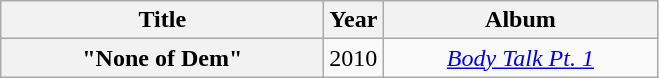<table class="wikitable plainrowheaders" style="text-align:center;">
<tr>
<th scope="col" style="width:13em;">Title</th>
<th scope="col">Year</th>
<th scope="col" style="width:11em;">Album</th>
</tr>
<tr>
<th scope="row">"None of Dem" <br> </th>
<td>2010</td>
<td><em><a href='#'>Body Talk Pt. 1</a></em></td>
</tr>
</table>
